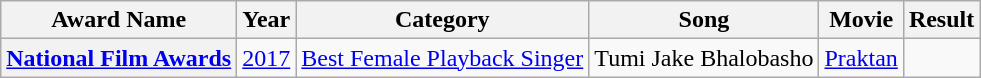<table class="wikitable sortable plainrowheaders">
<tr>
<th scope="col">Award Name</th>
<th scope="col">Year</th>
<th scope="col">Category</th>
<th scope="col">Song</th>
<th scope="col">Movie</th>
<th scope="col">Result</th>
</tr>
<tr>
<th rowspan="8"><a href='#'>National Film Awards</a></th>
<td><a href='#'>2017</a></td>
<td><a href='#'>Best Female Playback Singer</a></td>
<td>Tumi Jake Bhalobasho</td>
<td><a href='#'>Praktan</a></td>
<td></td>
</tr>
</table>
